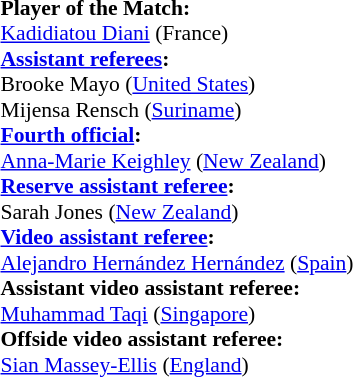<table style="width:100%; font-size:90%;">
<tr>
<td><br><strong>Player of the Match:</strong>
<br><a href='#'>Kadidiatou Diani</a> (France)<br><strong><a href='#'>Assistant referees</a>:</strong>
<br>Brooke Mayo (<a href='#'>United States</a>)
<br>Mijensa Rensch (<a href='#'>Suriname</a>)
<br><strong><a href='#'>Fourth official</a>:</strong>
<br><a href='#'>Anna-Marie Keighley</a> (<a href='#'>New Zealand</a>)
<br><strong><a href='#'>Reserve assistant referee</a>:</strong>
<br>Sarah Jones (<a href='#'>New Zealand</a>)
<br><strong><a href='#'>Video assistant referee</a>:</strong>
<br><a href='#'>Alejandro Hernández Hernández</a> (<a href='#'>Spain</a>)
<br><strong>Assistant video assistant referee:</strong>
<br><a href='#'>Muhammad Taqi</a> (<a href='#'>Singapore</a>)
<br><strong>Offside video assistant referee:</strong>
<br><a href='#'>Sian Massey-Ellis</a> (<a href='#'>England</a>)</td>
</tr>
</table>
